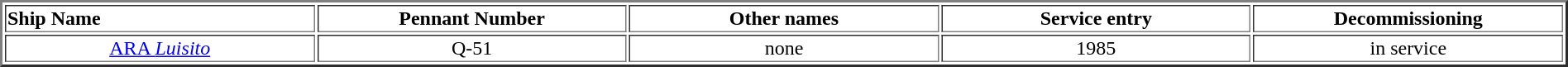<table width="100%" border="2">
<tr>
<th width="16%" align="left">Ship Name</th>
<th width="16%" align="center">Pennant Number</th>
<th width="16%" align="center">Other names</th>
<th width="16%" align="center">Service entry</th>
<th width="16%" align="center">Decommissioning</th>
</tr>
<tr>
<td align="center"><a href='#'>ARA <em>Luisito</em></a></td>
<td align="center">Q-51</td>
<td align="center">none</td>
<td align="center">1985</td>
<td align="center">in service </td>
</tr>
</table>
